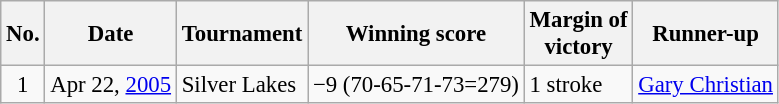<table class="wikitable" style="font-size:95%;">
<tr>
<th>No.</th>
<th>Date</th>
<th>Tournament</th>
<th>Winning score</th>
<th>Margin of<br>victory</th>
<th>Runner-up</th>
</tr>
<tr>
<td align=center>1</td>
<td align=right>Apr 22, <a href='#'>2005</a></td>
<td>Silver Lakes</td>
<td>−9 (70-65-71-73=279)</td>
<td>1 stroke</td>
<td> <a href='#'>Gary Christian</a></td>
</tr>
</table>
